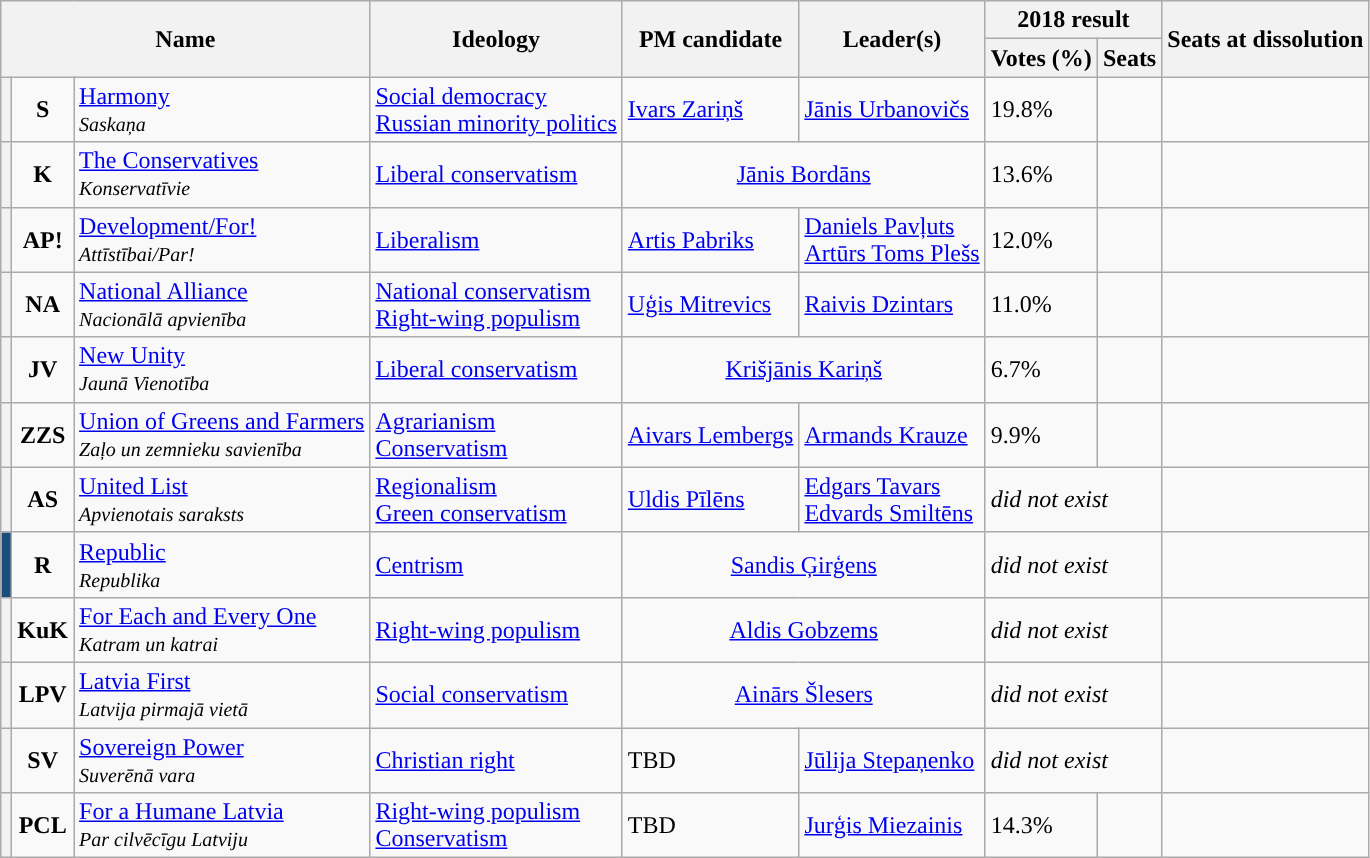<table class="wikitable sortable">
<tr>
<th colspan=3 rowspan=2>Name</th>
<th rowspan=2>Ideology</th>
<th rowspan=2>PM candidate</th>
<th rowspan=2>Leader(s)</th>
<th colspan=2>2018 result</th>
<th rowspan=2>Seats at dissolution</th>
</tr>
<tr>
<th>Votes (%)</th>
<th>Seats</th>
</tr>
<tr>
<th style="background-color:"></th>
<td style="text-align:center;"><strong>S</strong></td>
<td><a href='#'>Harmony</a><br><small><em>Saskaņa</em></small></td>
<td><a href='#'>Social democracy</a><br><a href='#'>Russian minority politics</a></td>
<td><a href='#'>Ivars Zariņš</a></td>
<td><a href='#'>Jānis Urbanovičs</a></td>
<td>19.8%</td>
<td></td>
<td></td>
</tr>
<tr>
<th style="background-color:"></th>
<td style="text-align:center;"><strong>K</strong></td>
<td><a href='#'>The Conservatives</a><br><small><em>Konservatīvie</em></small></td>
<td><a href='#'>Liberal conservatism</a></td>
<td style="text-align:center;" colspan="2"><a href='#'>Jānis Bordāns</a></td>
<td>13.6%</td>
<td></td>
<td></td>
</tr>
<tr>
<th style="background-color:"></th>
<td style="text-align:center;"><strong>AP!</strong></td>
<td><a href='#'>Development/For!</a><br><small><em>Attīstībai/Par!</em></small></td>
<td><a href='#'>Liberalism</a></td>
<td><a href='#'>Artis Pabriks</a></td>
<td><a href='#'>Daniels Pavļuts</a><br><a href='#'>Artūrs Toms Plešs</a></td>
<td>12.0%</td>
<td></td>
<td></td>
</tr>
<tr>
<th style="background-color:"></th>
<td style="text-align:center;"><strong>NA</strong></td>
<td><a href='#'>National Alliance</a><br><small><em>Nacionālā apvienība</em></small></td>
<td><a href='#'>National conservatism</a><br><a href='#'>Right-wing populism</a></td>
<td><a href='#'>Uģis Mitrevics</a></td>
<td><a href='#'>Raivis Dzintars</a></td>
<td>11.0%</td>
<td></td>
<td></td>
</tr>
<tr>
<th style="background-color:"></th>
<td style="text-align:center;"><strong>JV</strong></td>
<td><a href='#'>New Unity</a><br><small><em>Jaunā Vienotība</em></small></td>
<td><a href='#'>Liberal conservatism</a></td>
<td style="text-align:center;" colspan="2"><a href='#'>Krišjānis Kariņš</a></td>
<td>6.7%</td>
<td></td>
<td></td>
</tr>
<tr>
<th style="background-color:"></th>
<td style="text-align:center;"><strong>ZZS</strong></td>
<td><a href='#'>Union of Greens and Farmers</a><br><small><em>Zaļo un zemnieku savienība</em></small></td>
<td><a href='#'>Agrarianism</a><br><a href='#'>Conservatism</a></td>
<td><a href='#'>Aivars Lembergs</a></td>
<td><a href='#'>Armands Krauze</a></td>
<td>9.9%</td>
<td></td>
<td></td>
</tr>
<tr>
<th style="background-color:"></th>
<td style="text-align:center;"><strong>AS</strong></td>
<td><a href='#'>United List</a><br><small><em>Apvienotais saraksts</em></small></td>
<td><a href='#'>Regionalism</a><br><a href='#'>Green conservatism</a></td>
<td><a href='#'>Uldis Pīlēns</a></td>
<td><a href='#'>Edgars Tavars</a><br><a href='#'>Edvards Smiltēns</a></td>
<td colspan="2"><em>did not exist</em></td>
<td></td>
</tr>
<tr>
<th style="background-color:#1B4D7D"></th>
<td style="text-align:center;"><strong>R</strong></td>
<td><a href='#'>Republic</a><br><small><em>Republika</em></small></td>
<td><a href='#'>Centrism</a></td>
<td style="text-align:center;" colspan="2"><a href='#'>Sandis Ģirģens</a></td>
<td colspan=2><em>did not exist</em></td>
<td></td>
</tr>
<tr>
<th style="background-color:"></th>
<td style="text-align:center;"><strong>KuK</strong></td>
<td><a href='#'>For Each and Every One</a><br><small><em>Katram un katrai</em></small></td>
<td><a href='#'>Right-wing populism</a></td>
<td style="text-align:center;" colspan="2"><a href='#'>Aldis Gobzems</a></td>
<td colspan=2><em>did not exist</em></td>
<td></td>
</tr>
<tr>
<th style="background-color:"></th>
<td style="text-align:center;"><strong>LPV</strong></td>
<td><a href='#'>Latvia First</a><br><small><em>Latvija pirmajā vietā</em></small></td>
<td><a href='#'>Social conservatism</a></td>
<td style="text-align:center;" colspan="2"><a href='#'>Ainārs Šlesers</a></td>
<td colspan="2"><em>did not exist</em></td>
<td></td>
</tr>
<tr>
<th style="background-color:"></th>
<td style="text-align:center;"><strong>SV</strong></td>
<td><a href='#'>Sovereign Power</a><br><small><em>Suverēnā vara</em></small></td>
<td><a href='#'>Christian right</a></td>
<td>TBD</td>
<td><a href='#'>Jūlija Stepaņenko</a></td>
<td colspan="2"><em>did not exist</em></td>
<td></td>
</tr>
<tr>
<th style="background-color:"></th>
<td style="text-align:center;"><strong>PCL</strong></td>
<td><a href='#'>For a Humane Latvia</a><br><small><em>Par cilvēcīgu Latviju</em></small></td>
<td><a href='#'>Right-wing populism</a><br><a href='#'>Conservatism</a></td>
<td>TBD</td>
<td><a href='#'>Jurģis Miezainis</a></td>
<td>14.3%</td>
<td></td>
<td></td>
</tr>
</table>
